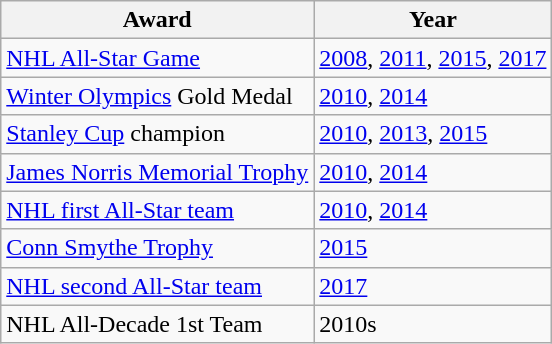<table class="wikitable" border="1">
<tr>
<th>Award</th>
<th>Year</th>
</tr>
<tr>
<td><a href='#'>NHL All-Star Game</a></td>
<td><a href='#'>2008</a>, <a href='#'>2011</a>, <a href='#'>2015</a>, <a href='#'>2017</a></td>
</tr>
<tr>
<td><a href='#'>Winter Olympics</a> Gold Medal</td>
<td><a href='#'>2010</a>, <a href='#'>2014</a></td>
</tr>
<tr>
<td><a href='#'>Stanley Cup</a> champion</td>
<td><a href='#'>2010</a>, <a href='#'>2013</a>, <a href='#'>2015</a></td>
</tr>
<tr>
<td><a href='#'>James Norris Memorial Trophy</a></td>
<td><a href='#'>2010</a>, <a href='#'>2014</a></td>
</tr>
<tr>
<td><a href='#'>NHL first All-Star team</a></td>
<td><a href='#'>2010</a>, <a href='#'>2014</a></td>
</tr>
<tr>
<td><a href='#'>Conn Smythe Trophy</a></td>
<td><a href='#'>2015</a></td>
</tr>
<tr>
<td><a href='#'>NHL second All-Star team</a></td>
<td><a href='#'>2017</a></td>
</tr>
<tr>
<td>NHL All-Decade 1st Team</td>
<td>2010s</td>
</tr>
</table>
